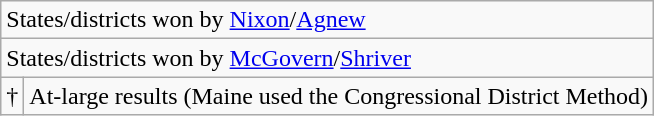<table class="wikitable">
<tr>
<td colspan=2>States/districts won by <a href='#'>Nixon</a>/<a href='#'>Agnew</a></td>
</tr>
<tr>
<td colspan=2>States/districts won by <a href='#'>McGovern</a>/<a href='#'>Shriver</a></td>
</tr>
<tr>
<td>†</td>
<td>At-large results (Maine used the Congressional District Method)</td>
</tr>
</table>
